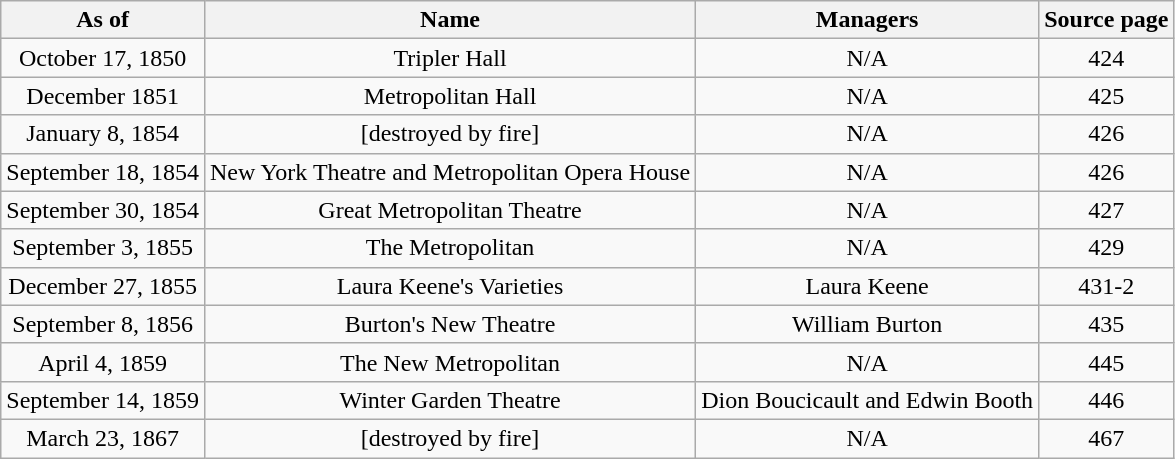<table class="wikitable" style="float:center; text-align:center; margin: 0.2em 1.0em 0.2em 0">
<tr>
<th>As of</th>
<th>Name</th>
<th>Managers</th>
<th>Source page</th>
</tr>
<tr>
<td>October 17, 1850</td>
<td>Tripler Hall</td>
<td>N/A</td>
<td>424</td>
</tr>
<tr>
<td>December 1851</td>
<td>Metropolitan Hall</td>
<td>N/A</td>
<td>425</td>
</tr>
<tr>
<td>January 8, 1854</td>
<td>[destroyed by fire]</td>
<td>N/A</td>
<td>426</td>
</tr>
<tr>
<td>September 18, 1854</td>
<td>New York Theatre and Metropolitan Opera House</td>
<td>N/A</td>
<td>426</td>
</tr>
<tr>
<td>September 30, 1854</td>
<td>Great Metropolitan Theatre</td>
<td>N/A</td>
<td>427</td>
</tr>
<tr>
<td>September 3, 1855</td>
<td>The Metropolitan</td>
<td>N/A</td>
<td>429</td>
</tr>
<tr>
<td>December 27, 1855</td>
<td>Laura Keene's Varieties</td>
<td>Laura Keene</td>
<td>431-2</td>
</tr>
<tr>
<td>September 8, 1856</td>
<td>Burton's New Theatre</td>
<td>William Burton</td>
<td>435</td>
</tr>
<tr>
<td>April 4, 1859</td>
<td>The New Metropolitan</td>
<td>N/A</td>
<td>445</td>
</tr>
<tr>
<td>September 14, 1859</td>
<td>Winter Garden Theatre</td>
<td>Dion Boucicault and Edwin Booth</td>
<td>446</td>
</tr>
<tr>
<td>March 23, 1867</td>
<td>[destroyed by fire]</td>
<td>N/A</td>
<td>467</td>
</tr>
</table>
